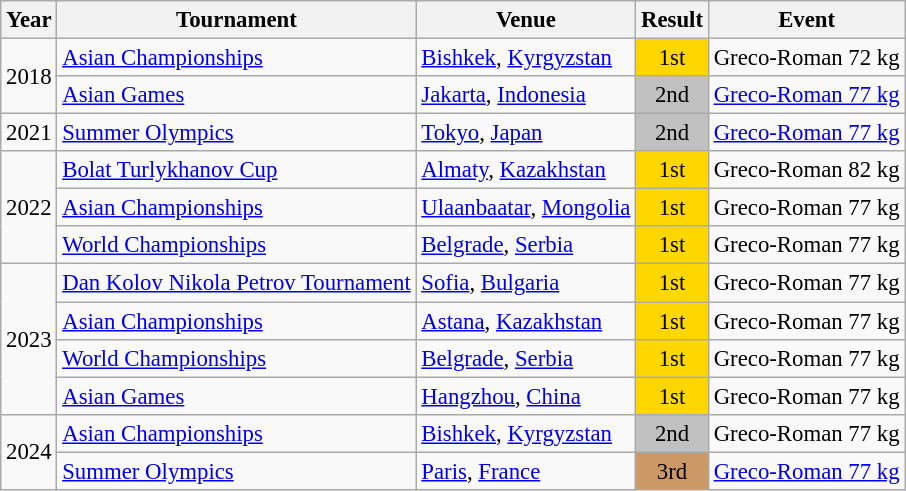<table class="wikitable" style="font-size:95%;">
<tr>
<th>Year</th>
<th>Tournament</th>
<th>Venue</th>
<th>Result</th>
<th>Event</th>
</tr>
<tr>
<td rowspan=2>2018</td>
<td><a href='#'>Asian Championships</a></td>
<td> <a href='#'>Bishkek</a>, <a href='#'>Kyrgyzstan</a></td>
<td align="center" bgcolor=gold>1st</td>
<td>Greco-Roman 72 kg</td>
</tr>
<tr>
<td><a href='#'>Asian Games</a></td>
<td> <a href='#'>Jakarta</a>, <a href='#'>Indonesia</a></td>
<td align="center" bgcolor=silver>2nd</td>
<td><a href='#'>Greco-Roman 77 kg</a></td>
</tr>
<tr>
<td>2021</td>
<td><a href='#'>Summer Olympics</a></td>
<td> <a href='#'>Tokyo</a>, <a href='#'>Japan</a></td>
<td align="center" bgcolor=silver>2nd</td>
<td><a href='#'>Greco-Roman 77 kg</a></td>
</tr>
<tr>
<td rowspan=3>2022</td>
<td><a href='#'>Bolat Turlykhanov Cup</a></td>
<td> <a href='#'>Almaty</a>, <a href='#'>Kazakhstan</a></td>
<td align="center" bgcolor=gold>1st</td>
<td>Greco-Roman 82 kg</td>
</tr>
<tr>
<td><a href='#'>Asian Championships</a></td>
<td> <a href='#'>Ulaanbaatar</a>, <a href='#'>Mongolia</a></td>
<td align="center" bgcolor=gold>1st</td>
<td>Greco-Roman 77 kg</td>
</tr>
<tr>
<td><a href='#'>World Championships</a></td>
<td> <a href='#'>Belgrade</a>, <a href='#'>Serbia</a></td>
<td align="center" bgcolor=gold>1st</td>
<td>Greco-Roman 77 kg</td>
</tr>
<tr>
<td rowspan=4>2023</td>
<td><a href='#'>Dan Kolov Nikola Petrov Tournament</a></td>
<td> <a href='#'>Sofia</a>, <a href='#'>Bulgaria</a></td>
<td align="center" bgcolor=gold>1st</td>
<td>Greco-Roman 77 kg</td>
</tr>
<tr>
<td><a href='#'>Asian Championships</a></td>
<td> <a href='#'>Astana</a>, <a href='#'>Kazakhstan</a></td>
<td align="center" bgcolor=gold>1st</td>
<td>Greco-Roman 77 kg</td>
</tr>
<tr>
<td><a href='#'>World Championships</a></td>
<td> <a href='#'>Belgrade</a>, <a href='#'>Serbia</a></td>
<td align="center" bgcolor=gold>1st</td>
<td>Greco-Roman 77 kg</td>
</tr>
<tr>
<td><a href='#'>Asian Games</a></td>
<td> <a href='#'>Hangzhou</a>, <a href='#'>China</a></td>
<td align="center" bgcolor=gold>1st</td>
<td>Greco-Roman 77 kg</td>
</tr>
<tr>
<td rowspan=2>2024</td>
<td><a href='#'>Asian Championships</a></td>
<td> <a href='#'>Bishkek</a>, <a href='#'>Kyrgyzstan</a></td>
<td align="center" bgcolor=silver>2nd</td>
<td>Greco-Roman 77 kg</td>
</tr>
<tr>
<td><a href='#'>Summer Olympics</a></td>
<td> <a href='#'>Paris</a>, <a href='#'>France</a></td>
<td align="center" bgcolor=cc9966>3rd</td>
<td><a href='#'>Greco-Roman 77 kg</a></td>
</tr>
</table>
